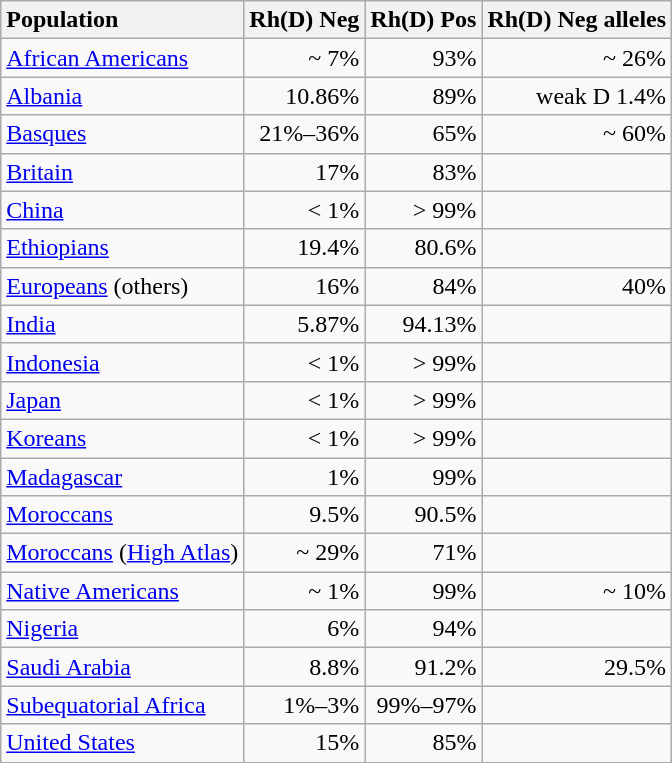<table class="wikitable sortable">
<tr>
<th style="text-align:left;">Population</th>
<th data-sort-type=number>Rh(D) Neg</th>
<th data-sort-type=number>Rh(D) Pos</th>
<th data-sort-type=number>Rh(D) Neg alleles</th>
</tr>
<tr>
<td><a href='#'>African Americans</a></td>
<td style="text-align:right;">~ 7%</td>
<td style="text-align:right;">93%</td>
<td style="text-align:right;">~ 26%</td>
</tr>
<tr>
<td><a href='#'>Albania</a></td>
<td style="text-align:right;">10.86%</td>
<td style="text-align:right;">89%</td>
<td style="text-align:right;">weak D 1.4%</td>
</tr>
<tr>
<td><a href='#'>Basques</a></td>
<td style="text-align:right;">21%–36%</td>
<td style="text-align:right;">65%</td>
<td style="text-align:right;">~ 60%</td>
</tr>
<tr>
<td><a href='#'>Britain</a></td>
<td style="text-align:right;">17%</td>
<td style="text-align:right;">83%</td>
<td style="text-align:right;"></td>
</tr>
<tr>
<td><a href='#'>China</a></td>
<td style="text-align:right;">< 1%</td>
<td style="text-align:right;">> 99%</td>
<td style="text-align:right;"></td>
</tr>
<tr>
<td><a href='#'>Ethiopians</a></td>
<td style="text-align:right;">19.4%</td>
<td style="text-align:right;">80.6%</td>
<td style="text-align:right;"></td>
</tr>
<tr>
<td><a href='#'>Europeans</a> (others)</td>
<td style="text-align:right;">16%</td>
<td style="text-align:right;">84%</td>
<td style="text-align:right;">40%</td>
</tr>
<tr>
<td><a href='#'>India</a></td>
<td style="text-align:right;">5.87%</td>
<td style="text-align:right;">94.13%</td>
<td style="text-align:right;"></td>
</tr>
<tr>
<td><a href='#'>Indonesia</a></td>
<td style="text-align:right;">< 1%</td>
<td style="text-align:right;">> 99%</td>
<td style="text-align:right;"></td>
</tr>
<tr>
<td><a href='#'>Japan</a></td>
<td style="text-align:right;">< 1%</td>
<td style="text-align:right;">> 99%</td>
<td style="text-align:right;"></td>
</tr>
<tr>
<td><a href='#'>Koreans</a></td>
<td style="text-align:right;">< 1%</td>
<td style="text-align:right;">> 99%</td>
<td style="text-align:right;"></td>
</tr>
<tr>
<td><a href='#'>Madagascar</a></td>
<td style="text-align:right;">1%</td>
<td style="text-align:right;">99%</td>
<td style="text-align:right;"></td>
</tr>
<tr>
<td><a href='#'>Moroccans</a></td>
<td style="text-align:right;">9.5%</td>
<td style="text-align:right;">90.5%</td>
<td style="text-align:right;"></td>
</tr>
<tr>
<td><a href='#'>Moroccans</a> (<a href='#'>High Atlas</a>)</td>
<td style="text-align:right;">~ 29%</td>
<td style="text-align:right;">71%</td>
<td style="text-align:right;"></td>
</tr>
<tr>
<td><a href='#'>Native Americans</a></td>
<td style="text-align:right;">~ 1%</td>
<td style="text-align:right;">99%</td>
<td style="text-align:right;">~ 10%</td>
</tr>
<tr>
<td><a href='#'>Nigeria</a></td>
<td style="text-align:right;">6%</td>
<td style="text-align:right;">94%</td>
<td style="text-align:right;"></td>
</tr>
<tr>
<td><a href='#'>Saudi Arabia</a></td>
<td style="text-align:right;">8.8%</td>
<td style="text-align:right;">91.2%</td>
<td style="text-align:right;">29.5%</td>
</tr>
<tr>
<td><a href='#'>Subequatorial Africa</a></td>
<td style="text-align:right;">1%–3%</td>
<td style="text-align:right;">99%–97%</td>
<td style="text-align:right;"></td>
</tr>
<tr>
<td><a href='#'>United States</a></td>
<td style="text-align:right;">15%</td>
<td style="text-align:right;">85%</td>
<td style="text-align:right;"></td>
</tr>
<tr>
</tr>
</table>
